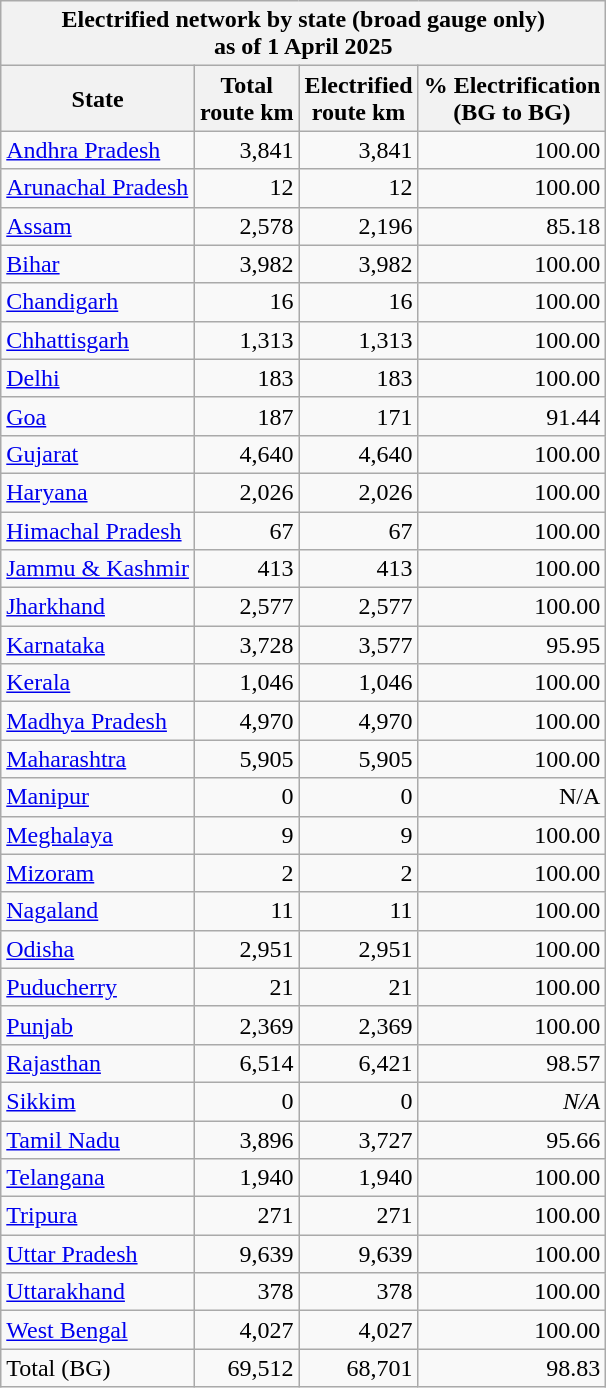<table class="wikitable sortable" style=text-align:right>
<tr>
<th colspan="4">Electrified network by state (broad gauge only)<br>as of 1 April 2025</th>
</tr>
<tr>
<th>State</th>
<th>Total <br>route km</th>
<th>Electrified <br>route km</th>
<th>% Electrification <br>(BG to BG)</th>
</tr>
<tr>
<td style=text-align:left><a href='#'>Andhra Pradesh</a></td>
<td>3,841</td>
<td>3,841</td>
<td>100.00</td>
</tr>
<tr>
<td style=text-align:left><a href='#'>Arunachal Pradesh</a></td>
<td>12</td>
<td>12</td>
<td>100.00</td>
</tr>
<tr>
<td style=text-align:left><a href='#'>Assam</a></td>
<td>2,578</td>
<td>2,196</td>
<td>85.18</td>
</tr>
<tr>
<td style=text-align:left><a href='#'>Bihar</a></td>
<td>3,982</td>
<td>3,982</td>
<td>100.00</td>
</tr>
<tr>
<td style=text-align:left><a href='#'>Chandigarh</a></td>
<td>16</td>
<td>16</td>
<td>100.00</td>
</tr>
<tr>
<td style=text-align:left><a href='#'>Chhattisgarh</a></td>
<td>1,313</td>
<td>1,313</td>
<td>100.00</td>
</tr>
<tr>
<td style=text-align:left><a href='#'>Delhi</a></td>
<td>183</td>
<td>183</td>
<td>100.00</td>
</tr>
<tr>
<td style=text-align:left><a href='#'>Goa</a></td>
<td>187</td>
<td>171</td>
<td>91.44</td>
</tr>
<tr>
<td style=text-align:left><a href='#'>Gujarat</a></td>
<td>4,640</td>
<td>4,640</td>
<td>100.00</td>
</tr>
<tr>
<td style=text-align:left><a href='#'>Haryana</a></td>
<td>2,026</td>
<td>2,026</td>
<td>100.00</td>
</tr>
<tr>
<td style=text-align:left><a href='#'>Himachal Pradesh</a></td>
<td>67</td>
<td>67</td>
<td>100.00</td>
</tr>
<tr>
<td style=text-align:left><a href='#'>Jammu & Kashmir</a></td>
<td>413</td>
<td>413</td>
<td>100.00</td>
</tr>
<tr>
<td style=text-align:left><a href='#'>Jharkhand</a></td>
<td>2,577</td>
<td>2,577</td>
<td>100.00</td>
</tr>
<tr>
<td style=text-align:left><a href='#'>Karnataka</a></td>
<td>3,728</td>
<td>3,577</td>
<td>95.95</td>
</tr>
<tr>
<td style=text-align:left><a href='#'>Kerala</a></td>
<td>1,046</td>
<td>1,046</td>
<td>100.00</td>
</tr>
<tr>
<td style=text-align:left><a href='#'>Madhya Pradesh</a></td>
<td>4,970</td>
<td>4,970</td>
<td>100.00</td>
</tr>
<tr>
<td style=text-align:left><a href='#'>Maharashtra</a></td>
<td>5,905</td>
<td>5,905</td>
<td>100.00</td>
</tr>
<tr>
<td style=text-align:left><a href='#'>Manipur</a></td>
<td>0</td>
<td>0</td>
<td>N/A</td>
</tr>
<tr>
<td style=text-align:left><a href='#'>Meghalaya</a></td>
<td>9</td>
<td>9</td>
<td>100.00</td>
</tr>
<tr>
<td style=text-align:left><a href='#'>Mizoram</a></td>
<td>2</td>
<td>2</td>
<td>100.00</td>
</tr>
<tr>
<td style=text-align:left><a href='#'>Nagaland</a></td>
<td>11</td>
<td>11</td>
<td>100.00</td>
</tr>
<tr>
<td style=text-align:left><a href='#'>Odisha</a></td>
<td>2,951</td>
<td>2,951</td>
<td>100.00</td>
</tr>
<tr>
<td style=text-align:left><a href='#'>Puducherry</a></td>
<td>21</td>
<td>21</td>
<td>100.00</td>
</tr>
<tr>
<td style=text-align:left><a href='#'>Punjab</a></td>
<td>2,369</td>
<td>2,369</td>
<td>100.00</td>
</tr>
<tr>
<td style=text-align:left><a href='#'>Rajasthan</a></td>
<td>6,514</td>
<td>6,421</td>
<td>98.57</td>
</tr>
<tr>
<td style=text-align:left><a href='#'>Sikkim</a></td>
<td>0</td>
<td>0</td>
<td><em>N/A</em></td>
</tr>
<tr>
<td style=text-align:left><a href='#'>Tamil Nadu</a></td>
<td>3,896</td>
<td>3,727</td>
<td>95.66</td>
</tr>
<tr>
<td style=text-align:left><a href='#'>Telangana</a></td>
<td>1,940</td>
<td>1,940</td>
<td>100.00</td>
</tr>
<tr>
<td style=text-align:left><a href='#'>Tripura</a></td>
<td>271</td>
<td>271</td>
<td>100.00</td>
</tr>
<tr>
<td style=text-align:left><a href='#'>Uttar Pradesh</a></td>
<td>9,639</td>
<td>9,639</td>
<td>100.00</td>
</tr>
<tr>
<td style=text-align:left><a href='#'>Uttarakhand</a></td>
<td>378</td>
<td>378</td>
<td>100.00</td>
</tr>
<tr>
<td style=text-align:left><a href='#'>West Bengal</a></td>
<td>4,027</td>
<td>4,027</td>
<td>100.00</td>
</tr>
<tr class=sortbottom>
<td style=text-align:left>Total (BG)</td>
<td>69,512</td>
<td>68,701</td>
<td>98.83</td>
</tr>
</table>
